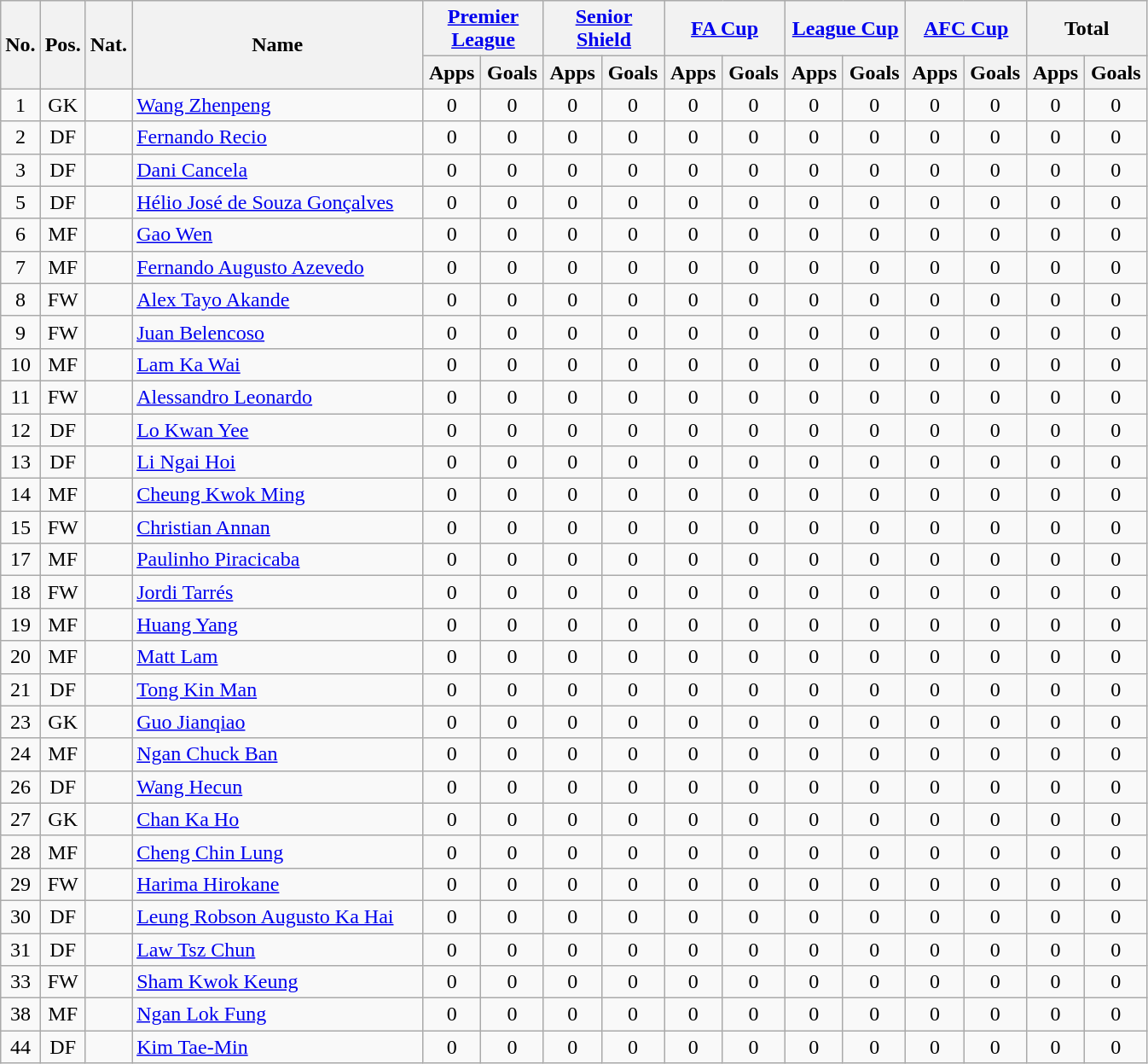<table class="wikitable plainrowheaders" style="text-align:center">
<tr>
<th rowspan="2">No.</th>
<th rowspan="2">Pos.</th>
<th rowspan="2">Nat.</th>
<th rowspan="2" style="width:220px;">Name</th>
<th colspan="2" style="width:87px;"><a href='#'>Premier League</a></th>
<th colspan="2" style="width:87px;"><a href='#'>Senior Shield</a></th>
<th colspan="2" style="width:87px;"><a href='#'>FA Cup</a></th>
<th colspan="2" style="width:87px;"><a href='#'>League Cup</a></th>
<th colspan="2" style="width:87px;"><a href='#'>AFC Cup</a></th>
<th colspan="2" style="width:87px;">Total</th>
</tr>
<tr>
<th>Apps</th>
<th>Goals</th>
<th>Apps</th>
<th>Goals</th>
<th>Apps</th>
<th>Goals</th>
<th>Apps</th>
<th>Goals</th>
<th>Apps</th>
<th>Goals</th>
<th>Apps</th>
<th>Goals</th>
</tr>
<tr>
<td>1</td>
<td>GK</td>
<td></td>
<td align=left><a href='#'>Wang Zhenpeng</a></td>
<td>0</td>
<td>0</td>
<td>0</td>
<td>0</td>
<td>0</td>
<td>0</td>
<td>0</td>
<td>0</td>
<td>0</td>
<td>0</td>
<td>0</td>
<td>0</td>
</tr>
<tr>
<td>2</td>
<td>DF</td>
<td></td>
<td align=left><a href='#'>Fernando Recio</a></td>
<td>0</td>
<td>0</td>
<td>0</td>
<td>0</td>
<td>0</td>
<td>0</td>
<td>0</td>
<td>0</td>
<td>0</td>
<td>0</td>
<td>0</td>
<td>0</td>
</tr>
<tr>
<td>3</td>
<td>DF</td>
<td></td>
<td align=left><a href='#'>Dani Cancela</a></td>
<td>0</td>
<td>0</td>
<td>0</td>
<td>0</td>
<td>0</td>
<td>0</td>
<td>0</td>
<td>0</td>
<td>0</td>
<td>0</td>
<td>0</td>
<td>0</td>
</tr>
<tr>
<td>5</td>
<td>DF</td>
<td></td>
<td align=left><a href='#'>Hélio José de Souza Gonçalves</a></td>
<td>0</td>
<td>0</td>
<td>0</td>
<td>0</td>
<td>0</td>
<td>0</td>
<td>0</td>
<td>0</td>
<td>0</td>
<td>0</td>
<td>0</td>
<td>0</td>
</tr>
<tr>
<td>6</td>
<td>MF</td>
<td></td>
<td align=left><a href='#'>Gao Wen</a></td>
<td>0</td>
<td>0</td>
<td>0</td>
<td>0</td>
<td>0</td>
<td>0</td>
<td>0</td>
<td>0</td>
<td>0</td>
<td>0</td>
<td>0</td>
<td>0</td>
</tr>
<tr>
<td>7</td>
<td>MF</td>
<td></td>
<td align=left><a href='#'>Fernando Augusto Azevedo</a></td>
<td>0</td>
<td>0</td>
<td>0</td>
<td>0</td>
<td>0</td>
<td>0</td>
<td>0</td>
<td>0</td>
<td>0</td>
<td>0</td>
<td>0</td>
<td>0</td>
</tr>
<tr>
<td>8</td>
<td>FW</td>
<td></td>
<td align=left><a href='#'>Alex Tayo Akande</a></td>
<td>0</td>
<td>0</td>
<td>0</td>
<td>0</td>
<td>0</td>
<td>0</td>
<td>0</td>
<td>0</td>
<td>0</td>
<td>0</td>
<td>0</td>
<td>0</td>
</tr>
<tr>
<td>9</td>
<td>FW</td>
<td></td>
<td align=left><a href='#'>Juan Belencoso</a></td>
<td>0</td>
<td>0</td>
<td>0</td>
<td>0</td>
<td>0</td>
<td>0</td>
<td>0</td>
<td>0</td>
<td>0</td>
<td>0</td>
<td>0</td>
<td>0</td>
</tr>
<tr>
<td>10</td>
<td>MF</td>
<td></td>
<td align=left><a href='#'>Lam Ka Wai</a></td>
<td>0</td>
<td>0</td>
<td>0</td>
<td>0</td>
<td>0</td>
<td>0</td>
<td>0</td>
<td>0</td>
<td>0</td>
<td>0</td>
<td>0</td>
<td>0</td>
</tr>
<tr>
<td>11</td>
<td>FW</td>
<td></td>
<td align=left><a href='#'>Alessandro Leonardo</a></td>
<td>0</td>
<td>0</td>
<td>0</td>
<td>0</td>
<td>0</td>
<td>0</td>
<td>0</td>
<td>0</td>
<td>0</td>
<td>0</td>
<td>0</td>
<td>0</td>
</tr>
<tr>
<td>12</td>
<td>DF</td>
<td></td>
<td align=left><a href='#'>Lo Kwan Yee</a></td>
<td>0</td>
<td>0</td>
<td>0</td>
<td>0</td>
<td>0</td>
<td>0</td>
<td>0</td>
<td>0</td>
<td>0</td>
<td>0</td>
<td>0</td>
<td>0</td>
</tr>
<tr>
<td>13</td>
<td>DF</td>
<td></td>
<td align=left><a href='#'>Li Ngai Hoi</a></td>
<td>0</td>
<td>0</td>
<td>0</td>
<td>0</td>
<td>0</td>
<td>0</td>
<td>0</td>
<td>0</td>
<td>0</td>
<td>0</td>
<td>0</td>
<td>0</td>
</tr>
<tr>
<td>14</td>
<td>MF</td>
<td></td>
<td align=left><a href='#'>Cheung Kwok Ming</a></td>
<td>0</td>
<td>0</td>
<td>0</td>
<td>0</td>
<td>0</td>
<td>0</td>
<td>0</td>
<td>0</td>
<td>0</td>
<td>0</td>
<td>0</td>
<td>0</td>
</tr>
<tr>
<td>15</td>
<td>FW</td>
<td></td>
<td align=left><a href='#'>Christian Annan</a></td>
<td>0</td>
<td>0</td>
<td>0</td>
<td>0</td>
<td>0</td>
<td>0</td>
<td>0</td>
<td>0</td>
<td>0</td>
<td>0</td>
<td>0</td>
<td>0</td>
</tr>
<tr>
<td>17</td>
<td>MF</td>
<td></td>
<td align=left><a href='#'>Paulinho Piracicaba</a></td>
<td>0</td>
<td>0</td>
<td>0</td>
<td>0</td>
<td>0</td>
<td>0</td>
<td>0</td>
<td>0</td>
<td>0</td>
<td>0</td>
<td>0</td>
<td>0</td>
</tr>
<tr>
<td>18</td>
<td>FW</td>
<td></td>
<td align=left><a href='#'>Jordi Tarrés</a></td>
<td>0</td>
<td>0</td>
<td>0</td>
<td>0</td>
<td>0</td>
<td>0</td>
<td>0</td>
<td>0</td>
<td>0</td>
<td>0</td>
<td>0</td>
<td>0</td>
</tr>
<tr>
<td>19</td>
<td>MF</td>
<td></td>
<td align=left><a href='#'>Huang Yang</a></td>
<td>0</td>
<td>0</td>
<td>0</td>
<td>0</td>
<td>0</td>
<td>0</td>
<td>0</td>
<td>0</td>
<td>0</td>
<td>0</td>
<td>0</td>
<td>0</td>
</tr>
<tr>
<td>20</td>
<td>MF</td>
<td></td>
<td align=left><a href='#'>Matt Lam</a></td>
<td>0</td>
<td>0</td>
<td>0</td>
<td>0</td>
<td>0</td>
<td>0</td>
<td>0</td>
<td>0</td>
<td>0</td>
<td>0</td>
<td>0</td>
<td>0</td>
</tr>
<tr>
<td>21</td>
<td>DF</td>
<td></td>
<td align=left><a href='#'>Tong Kin Man</a></td>
<td>0</td>
<td>0</td>
<td>0</td>
<td>0</td>
<td>0</td>
<td>0</td>
<td>0</td>
<td>0</td>
<td>0</td>
<td>0</td>
<td>0</td>
<td>0</td>
</tr>
<tr>
<td>23</td>
<td>GK</td>
<td></td>
<td align=left><a href='#'>Guo Jianqiao</a></td>
<td>0</td>
<td>0</td>
<td>0</td>
<td>0</td>
<td>0</td>
<td>0</td>
<td>0</td>
<td>0</td>
<td>0</td>
<td>0</td>
<td>0</td>
<td>0</td>
</tr>
<tr>
<td>24</td>
<td>MF</td>
<td></td>
<td align=left><a href='#'>Ngan Chuck Ban</a></td>
<td>0</td>
<td>0</td>
<td>0</td>
<td>0</td>
<td>0</td>
<td>0</td>
<td>0</td>
<td>0</td>
<td>0</td>
<td>0</td>
<td>0</td>
<td>0</td>
</tr>
<tr>
<td>26</td>
<td>DF</td>
<td></td>
<td align=left><a href='#'>Wang Hecun</a></td>
<td>0</td>
<td>0</td>
<td>0</td>
<td>0</td>
<td>0</td>
<td>0</td>
<td>0</td>
<td>0</td>
<td>0</td>
<td>0</td>
<td>0</td>
<td>0</td>
</tr>
<tr>
<td>27</td>
<td>GK</td>
<td></td>
<td align=left><a href='#'>Chan Ka Ho</a></td>
<td>0</td>
<td>0</td>
<td>0</td>
<td>0</td>
<td>0</td>
<td>0</td>
<td>0</td>
<td>0</td>
<td>0</td>
<td>0</td>
<td>0</td>
<td>0</td>
</tr>
<tr>
<td>28</td>
<td>MF</td>
<td></td>
<td align=left><a href='#'>Cheng Chin Lung</a></td>
<td>0</td>
<td>0</td>
<td>0</td>
<td>0</td>
<td>0</td>
<td>0</td>
<td>0</td>
<td>0</td>
<td>0</td>
<td>0</td>
<td>0</td>
<td>0</td>
</tr>
<tr>
<td>29</td>
<td>FW</td>
<td></td>
<td align=left><a href='#'>Harima Hirokane</a></td>
<td>0</td>
<td>0</td>
<td>0</td>
<td>0</td>
<td>0</td>
<td>0</td>
<td>0</td>
<td>0</td>
<td>0</td>
<td>0</td>
<td>0</td>
<td>0</td>
</tr>
<tr>
<td>30</td>
<td>DF</td>
<td></td>
<td align=left><a href='#'>Leung Robson Augusto Ka Hai</a></td>
<td>0</td>
<td>0</td>
<td>0</td>
<td>0</td>
<td>0</td>
<td>0</td>
<td>0</td>
<td>0</td>
<td>0</td>
<td>0</td>
<td>0</td>
<td>0</td>
</tr>
<tr>
<td>31</td>
<td>DF</td>
<td></td>
<td align=left><a href='#'>Law Tsz Chun</a></td>
<td>0</td>
<td>0</td>
<td>0</td>
<td>0</td>
<td>0</td>
<td>0</td>
<td>0</td>
<td>0</td>
<td>0</td>
<td>0</td>
<td>0</td>
<td>0</td>
</tr>
<tr>
<td>33</td>
<td>FW</td>
<td></td>
<td align=left><a href='#'>Sham Kwok Keung</a></td>
<td>0</td>
<td>0</td>
<td>0</td>
<td>0</td>
<td>0</td>
<td>0</td>
<td>0</td>
<td>0</td>
<td>0</td>
<td>0</td>
<td>0</td>
<td>0</td>
</tr>
<tr>
<td>38</td>
<td>MF</td>
<td></td>
<td align=left><a href='#'>Ngan Lok Fung</a></td>
<td>0</td>
<td>0</td>
<td>0</td>
<td>0</td>
<td>0</td>
<td>0</td>
<td>0</td>
<td>0</td>
<td>0</td>
<td>0</td>
<td>0</td>
<td>0</td>
</tr>
<tr>
<td>44</td>
<td>DF</td>
<td></td>
<td align=left><a href='#'>Kim Tae-Min</a></td>
<td>0</td>
<td>0</td>
<td>0</td>
<td>0</td>
<td>0</td>
<td>0</td>
<td>0</td>
<td>0</td>
<td>0</td>
<td>0</td>
<td>0</td>
<td>0</td>
</tr>
</table>
